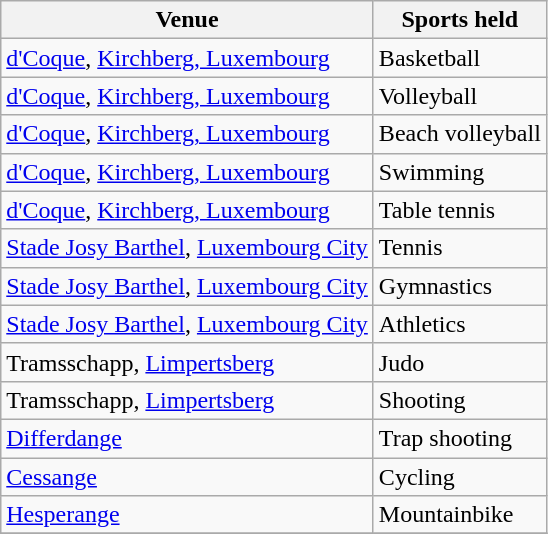<table class="wikitable">
<tr>
<th>Venue</th>
<th>Sports held</th>
</tr>
<tr>
<td><a href='#'>d'Coque</a>, <a href='#'>Kirchberg, Luxembourg</a></td>
<td>Basketball</td>
</tr>
<tr>
<td><a href='#'>d'Coque</a>, <a href='#'>Kirchberg, Luxembourg</a></td>
<td>Volleyball</td>
</tr>
<tr>
<td><a href='#'>d'Coque</a>, <a href='#'>Kirchberg, Luxembourg</a></td>
<td>Beach volleyball</td>
</tr>
<tr>
<td><a href='#'>d'Coque</a>, <a href='#'>Kirchberg, Luxembourg</a></td>
<td>Swimming</td>
</tr>
<tr>
<td><a href='#'>d'Coque</a>, <a href='#'>Kirchberg, Luxembourg</a></td>
<td>Table tennis</td>
</tr>
<tr>
<td><a href='#'>Stade Josy Barthel</a>, <a href='#'>Luxembourg City</a></td>
<td>Tennis</td>
</tr>
<tr>
<td><a href='#'>Stade Josy Barthel</a>, <a href='#'>Luxembourg City</a></td>
<td>Gymnastics</td>
</tr>
<tr>
<td><a href='#'>Stade Josy Barthel</a>, <a href='#'>Luxembourg City</a></td>
<td>Athletics</td>
</tr>
<tr>
<td>Tramsschapp, <a href='#'>Limpertsberg</a></td>
<td>Judo</td>
</tr>
<tr>
<td>Tramsschapp, <a href='#'>Limpertsberg</a></td>
<td>Shooting</td>
</tr>
<tr>
<td><a href='#'>Differdange</a></td>
<td>Trap shooting</td>
</tr>
<tr>
<td><a href='#'>Cessange</a></td>
<td>Cycling</td>
</tr>
<tr>
<td><a href='#'>Hesperange</a></td>
<td>Mountainbike</td>
</tr>
<tr>
</tr>
</table>
